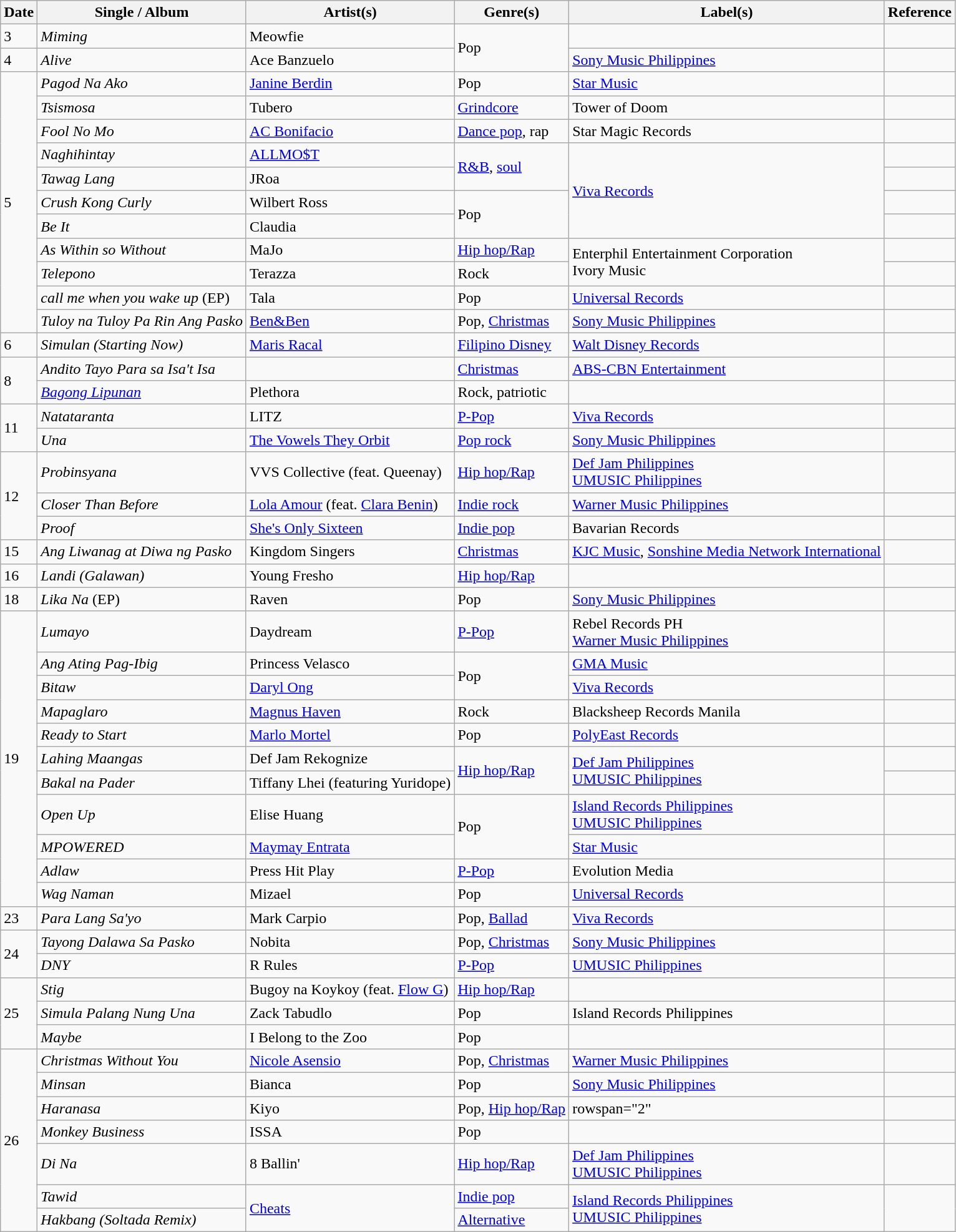<table class="wikitable">
<tr>
<th>Date</th>
<th>Single / Album</th>
<th>Artist(s)</th>
<th>Genre(s)</th>
<th>Label(s)</th>
<th>Reference</th>
</tr>
<tr>
<td>3</td>
<td><em>Miming</em></td>
<td>Meowfie</td>
<td rowspan="2">Pop</td>
<td></td>
</tr>
<tr>
<td>4</td>
<td><em>Alive</em></td>
<td>Ace Banzuelo</td>
<td><a href='#'>Sony Music Philippines</a></td>
<td></td>
</tr>
<tr>
<td rowspan="11">5</td>
<td><em>Pagod Na Ako</em></td>
<td><a href='#'>Janine Berdin</a></td>
<td>Pop</td>
<td><a href='#'>Star Music</a></td>
<td></td>
</tr>
<tr>
<td><em>Tsismosa</em></td>
<td>Tubero</td>
<td><a href='#'>Grindcore</a></td>
<td>Tower of Doom</td>
<td></td>
</tr>
<tr>
<td><em>Fool No Mo</em></td>
<td><a href='#'>AC Bonifacio</a></td>
<td><a href='#'>Dance pop</a>, rap</td>
<td>Star Magic Records</td>
<td></td>
</tr>
<tr>
<td><em>Naghihintay</em></td>
<td><a href='#'>ALLMO$T</a></td>
<td rowspan="2"><a href='#'>R&B</a>, <a href='#'>soul</a></td>
<td rowspan="4"><a href='#'>Viva Records</a></td>
<td></td>
</tr>
<tr>
<td><em>Tawag Lang</em></td>
<td>JRoa</td>
<td></td>
</tr>
<tr>
<td><em>Crush Kong Curly</em></td>
<td>Wilbert Ross</td>
<td rowspan="2">Pop</td>
<td></td>
</tr>
<tr>
<td><em>Be It</em></td>
<td>Claudia</td>
<td></td>
</tr>
<tr>
<td><em>As Within so Without</em></td>
<td>MaJo</td>
<td><a href='#'>Hip hop/Rap</a></td>
<td rowspan="2">Enterphil Entertainment Corporation<br>Ivory Music</td>
<td></td>
</tr>
<tr>
<td><em>Telepono</em></td>
<td>Terazza</td>
<td>Rock</td>
<td></td>
</tr>
<tr>
<td><em>call me when you wake up</em> (EP)</td>
<td>Tala</td>
<td>Pop</td>
<td><a href='#'>Universal Records</a></td>
<td></td>
</tr>
<tr>
<td><em>Tuloy na Tuloy Pa Rin Ang Pasko</em></td>
<td><a href='#'>Ben&Ben</a></td>
<td>Pop, <a href='#'>Christmas</a></td>
<td><a href='#'>Sony Music Philippines</a></td>
<td></td>
</tr>
<tr>
<td>6</td>
<td><em>Simulan (Starting Now)</em></td>
<td><a href='#'>Maris Racal</a></td>
<td><a href='#'>Filipino Disney</a></td>
<td><a href='#'>Walt Disney Records</a></td>
<td></td>
</tr>
<tr>
<td rowspan="2">8</td>
<td><em>Andito Tayo Para sa Isa't Isa</em></td>
<td></td>
<td><a href='#'>Christmas</a></td>
<td><a href='#'>ABS-CBN Entertainment</a></td>
<td></td>
</tr>
<tr>
<td><em><a href='#'>Bagong Lipunan</a></em></td>
<td>Plethora</td>
<td>Rock, patriotic</td>
<td></td>
<td></td>
</tr>
<tr>
<td rowspan="2">11</td>
<td><em>Natataranta</em></td>
<td>LITZ</td>
<td><a href='#'>P-Pop</a></td>
<td><a href='#'>Viva Records</a></td>
<td></td>
</tr>
<tr>
<td><em>Una</em></td>
<td><a href='#'>The Vowels They Orbit</a></td>
<td><a href='#'>Pop rock</a></td>
<td><a href='#'>Sony Music Philippines</a></td>
<td></td>
</tr>
<tr>
<td rowspan="3">12</td>
<td><em>Probinsyana</em></td>
<td>VVS Collective (feat. Queenay)</td>
<td><a href='#'>Hip hop/Rap</a></td>
<td><a href='#'>Def Jam Philippines</a><br><a href='#'>UMUSIC Philippines</a></td>
<td></td>
</tr>
<tr>
<td><em>Closer Than Before</em></td>
<td><a href='#'>Lola Amour</a> (feat. <a href='#'>Clara Benin</a>)</td>
<td><a href='#'>Indie rock</a></td>
<td><a href='#'>Warner Music Philippines</a></td>
<td></td>
</tr>
<tr>
<td><em>Proof</em></td>
<td><a href='#'>She's Only Sixteen</a></td>
<td><a href='#'>Indie pop</a></td>
<td>Bavarian Records</td>
<td></td>
</tr>
<tr>
<td>15</td>
<td><em>Ang Liwanag at Diwa ng Pasko</em></td>
<td>Kingdom Singers</td>
<td><a href='#'>Christmas</a></td>
<td><a href='#'>KJC Music</a>, <a href='#'>Sonshine Media Network International</a></td>
<td></td>
</tr>
<tr>
<td>16</td>
<td><em>Landi (Galawan)</em></td>
<td>Young Fresho</td>
<td><a href='#'>Hip hop/Rap</a></td>
<td></td>
<td></td>
</tr>
<tr>
<td>18</td>
<td><em>Lika Na</em> (EP)</td>
<td>Raven</td>
<td>Pop</td>
<td><a href='#'>Sony Music Philippines</a></td>
<td></td>
</tr>
<tr>
<td rowspan="11">19</td>
<td><em>Lumayo</em></td>
<td>Daydream</td>
<td><a href='#'>P-Pop</a></td>
<td>Rebel Records PH<br><a href='#'>Warner Music Philippines</a></td>
<td></td>
</tr>
<tr>
<td><em>Ang Ating Pag-Ibig</em></td>
<td>Princess Velasco</td>
<td rowspan="2">Pop</td>
<td><a href='#'>GMA Music</a></td>
<td></td>
</tr>
<tr>
<td><em>Bitaw</em></td>
<td><a href='#'>Daryl Ong</a></td>
<td><a href='#'>Viva Records</a></td>
<td></td>
</tr>
<tr>
<td><em>Mapaglaro</em></td>
<td><a href='#'>Magnus Haven</a></td>
<td>Rock</td>
<td>Blacksheep Records Manila</td>
<td></td>
</tr>
<tr>
<td><em>Ready to Start</em></td>
<td><a href='#'>Marlo Mortel</a></td>
<td>Pop</td>
<td><a href='#'>PolyEast Records</a></td>
<td></td>
</tr>
<tr>
<td><em>Lahing Maangas</em></td>
<td>Def Jam Rekognize</td>
<td rowspan="2"><a href='#'>Hip hop/Rap</a></td>
<td rowspan="2"><a href='#'>Def Jam Philippines</a><br><a href='#'>UMUSIC Philippines</a></td>
<td></td>
</tr>
<tr>
<td><em>Bakal na Pader</em></td>
<td>Tiffany Lhei (featuring Yuridope)</td>
<td></td>
</tr>
<tr>
<td><em>Open Up</em></td>
<td>Elise Huang</td>
<td rowspan="2">Pop</td>
<td><a href='#'>Island Records Philippines</a><br><a href='#'>UMUSIC Philippines</a></td>
<td></td>
</tr>
<tr>
<td><em>MPOWERED</em></td>
<td><a href='#'>Maymay Entrata</a></td>
<td><a href='#'>Star Music</a></td>
<td></td>
</tr>
<tr>
<td><em>Adlaw</em></td>
<td>Press Hit Play</td>
<td><a href='#'>P-Pop</a></td>
<td>Evolution Media</td>
<td></td>
</tr>
<tr>
<td><em>Wag Naman</em></td>
<td>Mizael</td>
<td>Pop</td>
<td><a href='#'>Universal Records</a></td>
<td></td>
</tr>
<tr>
<td>23</td>
<td><em>Para Lang Sa'yo</em></td>
<td>Mark Carpio</td>
<td>Pop, <a href='#'>Ballad</a></td>
<td><a href='#'>Viva Records</a></td>
<td></td>
</tr>
<tr>
<td rowspan="2">24</td>
<td><em>Tayong Dalawa Sa Pasko</em></td>
<td>Nobita</td>
<td>Pop, <a href='#'>Christmas</a></td>
<td><a href='#'>Sony Music Philippines</a></td>
<td></td>
</tr>
<tr>
<td><em>DNY</em></td>
<td>R Rules</td>
<td><a href='#'>P-Pop</a></td>
<td><a href='#'>UMUSIC Philippines</a></td>
<td></td>
</tr>
<tr>
<td rowspan="3">25</td>
<td><em>Stig</em></td>
<td>Bugoy na Koykoy (feat. <a href='#'>Flow G</a>)</td>
<td><a href='#'>Hip hop/Rap</a></td>
<td></td>
<td></td>
</tr>
<tr>
<td><em>Simula Palang Nung Una</em></td>
<td>Zack Tabudlo</td>
<td>Pop</td>
<td>Island Records Philippines</td>
<td></td>
</tr>
<tr>
<td><em>Maybe</em></td>
<td>I Belong to the Zoo</td>
<td>Pop</td>
<td></td>
<td></td>
</tr>
<tr>
<td rowspan="7">26</td>
<td><em>Christmas Without You</em></td>
<td><a href='#'>Nicole Asensio</a></td>
<td>Pop, <a href='#'>Christmas</a></td>
<td><a href='#'>Warner Music Philippines</a></td>
<td></td>
</tr>
<tr>
<td><em>Minsan</em></td>
<td>Bianca</td>
<td>Pop</td>
<td><a href='#'>Sony Music Philippines</a></td>
<td></td>
</tr>
<tr>
<td><em>Haranasa</em></td>
<td>Kiyo</td>
<td>Pop, <a href='#'>Hip hop/Rap</a></td>
<td>rowspan="2" </td>
<td></td>
</tr>
<tr>
<td><em>Monkey Business</em></td>
<td>ISSA</td>
<td>Pop</td>
<td></td>
</tr>
<tr>
<td><em>Di Na</em></td>
<td>8 Ballin'</td>
<td><a href='#'>Hip hop/Rap</a></td>
<td><a href='#'>Def Jam Philippines</a><br><a href='#'>UMUSIC Philippines</a></td>
<td></td>
</tr>
<tr>
<td><em>Tawid</em></td>
<td rowspan="2"><a href='#'>Cheats</a></td>
<td><a href='#'>Indie pop</a></td>
<td rowspan="2"><a href='#'>Island Records Philippines</a><br><a href='#'>UMUSIC Philippines</a></td>
<td rowspan="2"></td>
</tr>
<tr>
<td><em>Hakbang (Soltada Remix)</em></td>
<td><a href='#'>Alternative</a></td>
</tr>
</table>
